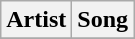<table class="wikitable" >
<tr>
<th>Artist</th>
<th>Song</th>
</tr>
<tr>
</tr>
</table>
